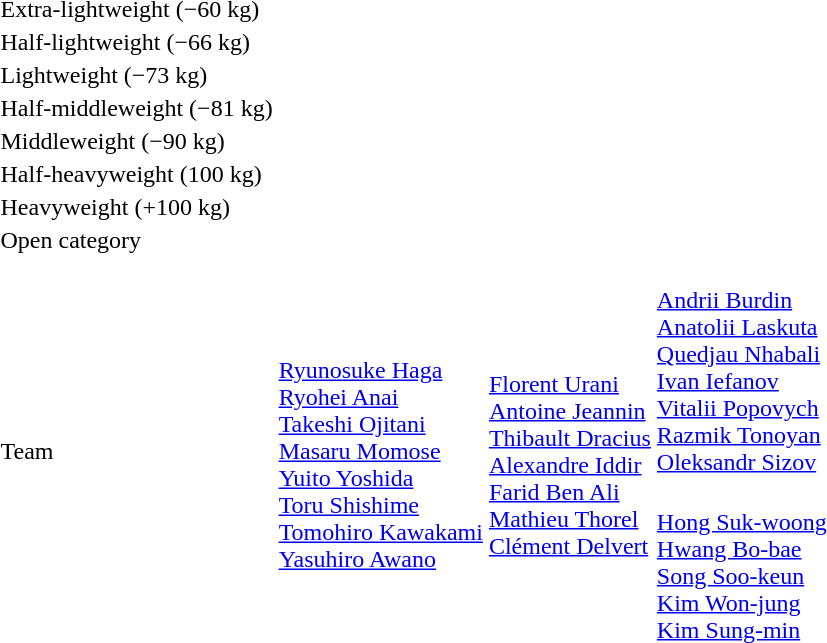<table>
<tr>
<td rowspan=2>Extra-lightweight (−60 kg)</td>
<td rowspan=2></td>
<td rowspan=2></td>
<td></td>
</tr>
<tr>
<td></td>
</tr>
<tr>
<td rowspan=2>Half-lightweight (−66 kg)</td>
<td rowspan=2></td>
<td rowspan=2></td>
<td></td>
</tr>
<tr>
<td></td>
</tr>
<tr>
<td rowspan=2>Lightweight (−73 kg)</td>
<td rowspan=2></td>
<td rowspan=2></td>
<td></td>
</tr>
<tr>
<td></td>
</tr>
<tr>
<td rowspan=2>Half-middleweight (−81 kg)</td>
<td rowspan=2></td>
<td rowspan=2></td>
<td></td>
</tr>
<tr>
<td></td>
</tr>
<tr>
<td rowspan=2>Middleweight (−90 kg)</td>
<td rowspan=2></td>
<td rowspan=2></td>
<td></td>
</tr>
<tr>
<td></td>
</tr>
<tr>
<td rowspan=2>Half-heavyweight (100 kg)</td>
<td rowspan=2></td>
<td rowspan=2></td>
<td></td>
</tr>
<tr>
<td></td>
</tr>
<tr>
<td rowspan=2>Heavyweight (+100 kg)</td>
<td rowspan=2></td>
<td rowspan=2></td>
<td></td>
</tr>
<tr>
<td></td>
</tr>
<tr>
<td rowspan=2>Open category</td>
<td rowspan=2></td>
<td rowspan=2></td>
<td></td>
</tr>
<tr>
<td></td>
</tr>
<tr>
<td rowspan=2>Team</td>
<td rowspan=2><br><a href='#'>Ryunosuke Haga</a><br><a href='#'>Ryohei Anai</a><br><a href='#'>Takeshi Ojitani</a><br><a href='#'>Masaru Momose</a><br><a href='#'>Yuito Yoshida</a><br><a href='#'>Toru Shishime</a><br><a href='#'>Tomohiro Kawakami</a><br><a href='#'>Yasuhiro Awano</a></td>
<td rowspan=2><br><a href='#'>Florent Urani</a><br><a href='#'>Antoine Jeannin</a><br><a href='#'>Thibault Dracius</a><br><a href='#'>Alexandre Iddir</a><br><a href='#'>Farid Ben Ali</a><br><a href='#'>Mathieu Thorel</a><br><a href='#'>Clément Delvert</a></td>
<td><br><a href='#'>Andrii Burdin</a><br><a href='#'>Anatolii Laskuta</a><br><a href='#'>Quedjau Nhabali</a><br><a href='#'>Ivan Iefanov</a><br><a href='#'>Vitalii Popovych</a><br><a href='#'>Razmik Tonoyan</a><br><a href='#'>Oleksandr Sizov</a></td>
</tr>
<tr>
<td><br><a href='#'>Hong Suk-woong</a><br><a href='#'>Hwang Bo-bae</a><br><a href='#'>Song Soo-keun</a><br><a href='#'>Kim Won-jung</a><br><a href='#'>Kim Sung-min</a></td>
</tr>
</table>
